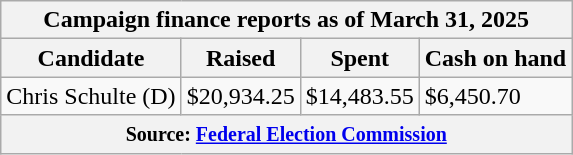<table class="wikitable sortable">
<tr>
<th colspan=4>Campaign finance reports as of March 31, 2025</th>
</tr>
<tr style="text-align:center;">
<th>Candidate</th>
<th>Raised</th>
<th>Spent</th>
<th>Cash on hand</th>
</tr>
<tr>
<td>Chris Schulte (D)</td>
<td>$20,934.25</td>
<td>$14,483.55</td>
<td>$6,450.70</td>
</tr>
<tr>
<th colspan="4"><small>Source: <a href='#'>Federal Election Commission</a></small></th>
</tr>
</table>
